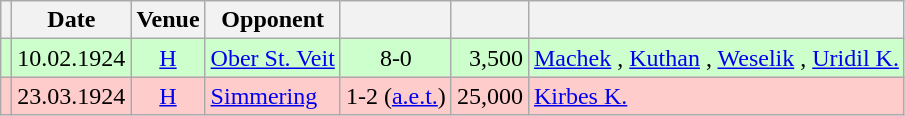<table class="wikitable" Style="text-align: center">
<tr>
<th></th>
<th>Date</th>
<th>Venue</th>
<th>Opponent</th>
<th></th>
<th></th>
<th></th>
</tr>
<tr style="background:#cfc">
<td></td>
<td>10.02.1924</td>
<td><a href='#'>H</a></td>
<td align="left"><a href='#'>Ober St. Veit</a></td>
<td>8-0</td>
<td align="right">3,500</td>
<td align="left"><a href='#'>Machek</a> , <a href='#'>Kuthan</a>     , <a href='#'>Weselik</a> , <a href='#'>Uridil K.</a> </td>
</tr>
<tr style="background:#fcc">
<td></td>
<td>23.03.1924</td>
<td><a href='#'>H</a></td>
<td align="left"><a href='#'>Simmering</a></td>
<td>1-2 (<a href='#'>a.e.t.</a>)</td>
<td align="right">25,000</td>
<td align="left"><a href='#'>Kirbes K.</a> </td>
</tr>
</table>
